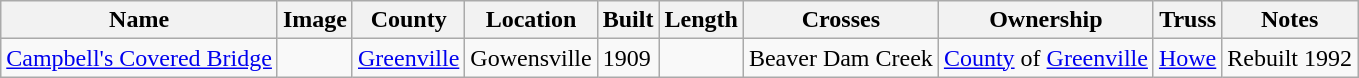<table class="wikitable">
<tr>
<th>Name</th>
<th class=unsortable>Image</th>
<th>County</th>
<th>Location</th>
<th>Built</th>
<th>Length</th>
<th>Crosses</th>
<th>Ownership</th>
<th>Truss</th>
<th>Notes</th>
</tr>
<tr>
<td><a href='#'>Campbell's Covered Bridge</a></td>
<td></td>
<td><a href='#'>Greenville</a></td>
<td>Gowensville<br><small></small></td>
<td>1909</td>
<td></td>
<td>Beaver Dam Creek</td>
<td><a href='#'>County</a> of <a href='#'>Greenville</a></td>
<td><a href='#'>Howe</a></td>
<td>Rebuilt 1992</td>
</tr>
</table>
